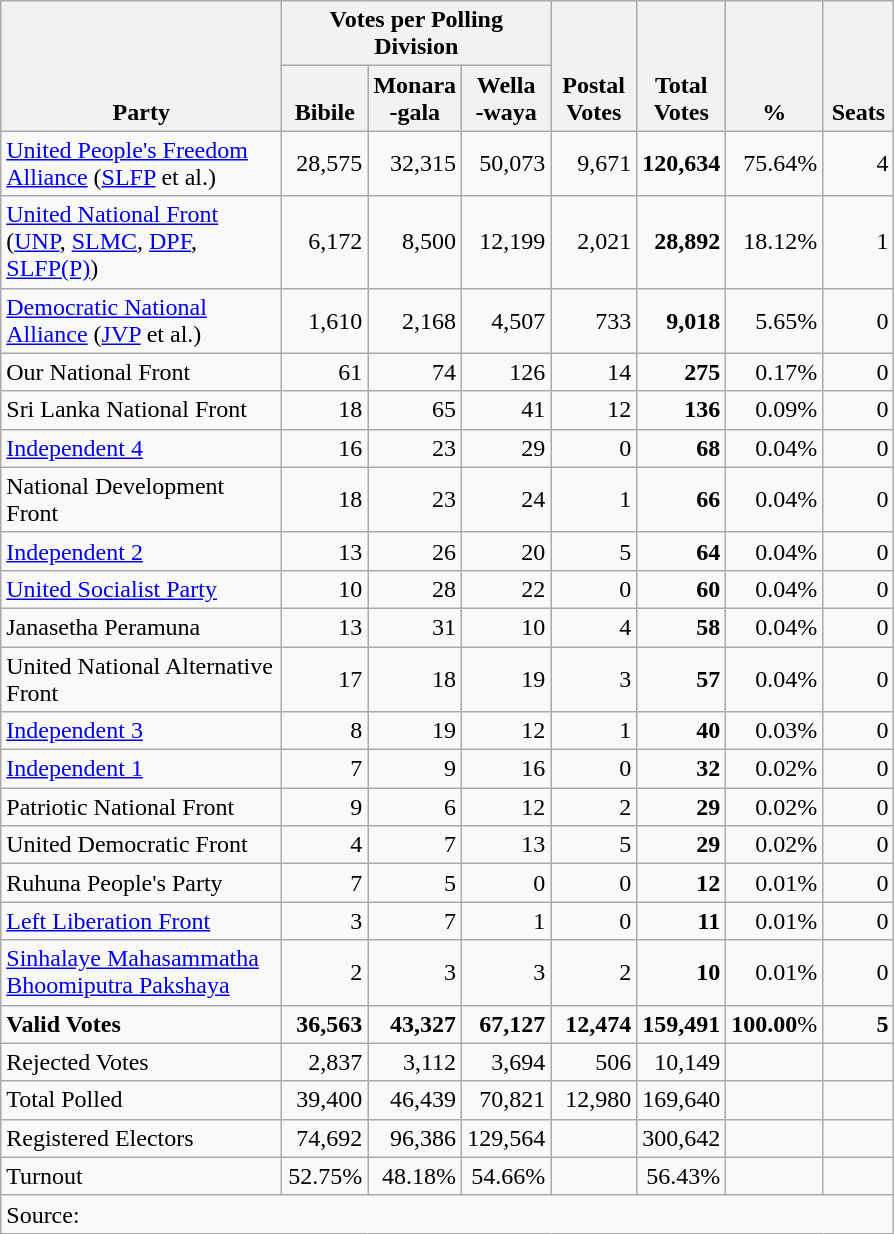<table class="wikitable" border="1" style="text-align:right;">
<tr>
<th align=left valign=bottom rowspan=2 width="180">Party</th>
<th colspan=3>Votes per Polling Division</th>
<th align=center valign=bottom rowspan=2 width="50">Postal<br>Votes</th>
<th align=center valign=bottom rowspan=2 width="50">Total Votes</th>
<th align=center valign=bottom rowspan=2 width="50">%</th>
<th align=center valign=bottom rowspan=2 width="40">Seats</th>
</tr>
<tr>
<th align=center valign=bottom width="50">Bibile</th>
<th align=center valign=bottom width="50">Monara<br>-gala</th>
<th align=center valign=bottom width="50">Wella<br>-waya</th>
</tr>
<tr>
<td align=left><a href='#'>United People's Freedom Alliance</a> (<a href='#'>SLFP</a> et al.)</td>
<td>28,575</td>
<td>32,315</td>
<td>50,073</td>
<td>9,671</td>
<td><strong>120,634</strong></td>
<td>75.64%</td>
<td>4</td>
</tr>
<tr>
<td align=left><a href='#'>United National Front</a><br>(<a href='#'>UNP</a>, <a href='#'>SLMC</a>, <a href='#'>DPF</a>, <a href='#'>SLFP(P)</a>)</td>
<td>6,172</td>
<td>8,500</td>
<td>12,199</td>
<td>2,021</td>
<td><strong>28,892</strong></td>
<td>18.12%</td>
<td>1</td>
</tr>
<tr>
<td align=left><a href='#'>Democratic National Alliance</a> (<a href='#'>JVP</a> et al.)</td>
<td>1,610</td>
<td>2,168</td>
<td>4,507</td>
<td>733</td>
<td><strong>9,018</strong></td>
<td>5.65%</td>
<td>0</td>
</tr>
<tr>
<td align=left>Our National Front</td>
<td>61</td>
<td>74</td>
<td>126</td>
<td>14</td>
<td><strong>275</strong></td>
<td>0.17%</td>
<td>0</td>
</tr>
<tr>
<td align=left>Sri Lanka National Front</td>
<td>18</td>
<td>65</td>
<td>41</td>
<td>12</td>
<td><strong>136</strong></td>
<td>0.09%</td>
<td>0</td>
</tr>
<tr>
<td align=left><a href='#'>Independent 4</a></td>
<td>16</td>
<td>23</td>
<td>29</td>
<td>0</td>
<td><strong>68</strong></td>
<td>0.04%</td>
<td>0</td>
</tr>
<tr>
<td align=left>National Development Front</td>
<td>18</td>
<td>23</td>
<td>24</td>
<td>1</td>
<td><strong>66</strong></td>
<td>0.04%</td>
<td>0</td>
</tr>
<tr>
<td align=left><a href='#'>Independent 2</a></td>
<td>13</td>
<td>26</td>
<td>20</td>
<td>5</td>
<td><strong>64</strong></td>
<td>0.04%</td>
<td>0</td>
</tr>
<tr>
<td align=left><a href='#'>United Socialist Party</a></td>
<td>10</td>
<td>28</td>
<td>22</td>
<td>0</td>
<td><strong>60</strong></td>
<td>0.04%</td>
<td>0</td>
</tr>
<tr>
<td align=left>Janasetha Peramuna</td>
<td>13</td>
<td>31</td>
<td>10</td>
<td>4</td>
<td><strong>58</strong></td>
<td>0.04%</td>
<td>0</td>
</tr>
<tr>
<td align=left>United National Alternative Front</td>
<td>17</td>
<td>18</td>
<td>19</td>
<td>3</td>
<td><strong>57</strong></td>
<td>0.04%</td>
<td>0</td>
</tr>
<tr>
<td align=left><a href='#'>Independent 3</a></td>
<td>8</td>
<td>19</td>
<td>12</td>
<td>1</td>
<td><strong>40</strong></td>
<td>0.03%</td>
<td>0</td>
</tr>
<tr>
<td align=left><a href='#'>Independent 1</a></td>
<td>7</td>
<td>9</td>
<td>16</td>
<td>0</td>
<td><strong>32</strong></td>
<td>0.02%</td>
<td>0</td>
</tr>
<tr>
<td align=left>Patriotic National Front</td>
<td>9</td>
<td>6</td>
<td>12</td>
<td>2</td>
<td><strong>29</strong></td>
<td>0.02%</td>
<td>0</td>
</tr>
<tr>
<td align=left>United Democratic Front</td>
<td>4</td>
<td>7</td>
<td>13</td>
<td>5</td>
<td><strong>29</strong></td>
<td>0.02%</td>
<td>0</td>
</tr>
<tr>
<td align=left>Ruhuna People's Party</td>
<td>7</td>
<td>5</td>
<td>0</td>
<td>0</td>
<td><strong>12</strong></td>
<td>0.01%</td>
<td>0</td>
</tr>
<tr>
<td align=left><a href='#'>Left Liberation Front </a></td>
<td>3</td>
<td>7</td>
<td>1</td>
<td>0</td>
<td><strong>11</strong></td>
<td>0.01%</td>
<td>0</td>
</tr>
<tr>
<td align=left><a href='#'>Sinhalaye Mahasammatha Bhoomiputra Pakshaya</a></td>
<td>2</td>
<td>3</td>
<td>3</td>
<td>2</td>
<td><strong>10</strong></td>
<td>0.01%</td>
<td>0</td>
</tr>
<tr>
<td align=left><strong>Valid Votes</strong></td>
<td><strong>36,563</strong></td>
<td><strong>43,327</strong></td>
<td><strong>67,127</strong></td>
<td><strong>12,474</strong></td>
<td><strong>159,491</strong></td>
<td><strong>100.00</strong>%</td>
<td><strong>5</strong></td>
</tr>
<tr>
<td align=left>Rejected Votes</td>
<td>2,837</td>
<td>3,112</td>
<td>3,694</td>
<td>506</td>
<td>10,149</td>
<td></td>
<td></td>
</tr>
<tr>
<td align=left>Total Polled</td>
<td>39,400</td>
<td>46,439</td>
<td>70,821</td>
<td>12,980</td>
<td>169,640</td>
<td></td>
<td></td>
</tr>
<tr>
<td align=left>Registered Electors</td>
<td>74,692</td>
<td>96,386</td>
<td>129,564</td>
<td></td>
<td>300,642</td>
<td></td>
<td></td>
</tr>
<tr>
<td align=left>Turnout</td>
<td>52.75%</td>
<td>48.18%</td>
<td>54.66%</td>
<td></td>
<td>56.43%</td>
<td></td>
<td></td>
</tr>
<tr>
<td align=left colspan=9>Source:</td>
</tr>
</table>
